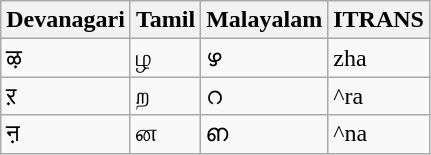<table class="wikitable">
<tr>
<th>Devanagari</th>
<th>Tamil</th>
<th>Malayalam</th>
<th>ITRANS</th>
</tr>
<tr>
<td>ऴ</td>
<td>ழ</td>
<td>ഴ</td>
<td>zha</td>
</tr>
<tr>
<td>ऱ</td>
<td>ற</td>
<td>റ</td>
<td>^ra</td>
</tr>
<tr>
<td>ऩ</td>
<td>ன</td>
<td>ഩ</td>
<td>^na</td>
</tr>
</table>
